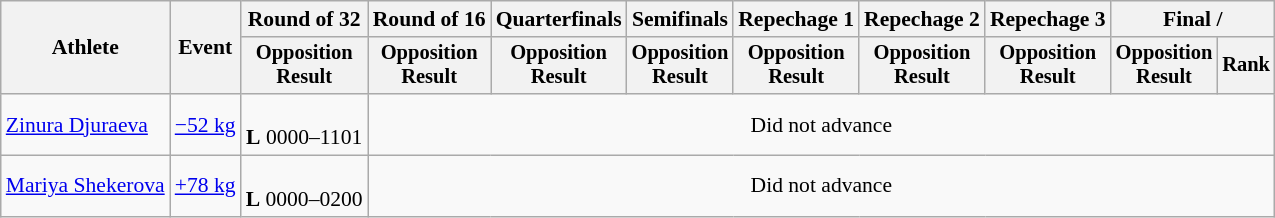<table class="wikitable" style="font-size:90%">
<tr>
<th rowspan="2">Athlete</th>
<th rowspan="2">Event</th>
<th>Round of 32</th>
<th>Round of 16</th>
<th>Quarterfinals</th>
<th>Semifinals</th>
<th>Repechage 1</th>
<th>Repechage 2</th>
<th>Repechage 3</th>
<th colspan=2>Final / </th>
</tr>
<tr style="font-size:95%">
<th>Opposition<br>Result</th>
<th>Opposition<br>Result</th>
<th>Opposition<br>Result</th>
<th>Opposition<br>Result</th>
<th>Opposition<br>Result</th>
<th>Opposition<br>Result</th>
<th>Opposition<br>Result</th>
<th>Opposition<br>Result</th>
<th>Rank</th>
</tr>
<tr align=center>
<td align=left><a href='#'>Zinura Djuraeva</a></td>
<td align=left><a href='#'>−52 kg</a></td>
<td><br><strong>L</strong> 0000–1101</td>
<td colspan=8>Did not advance</td>
</tr>
<tr align=center>
<td align=left><a href='#'>Mariya Shekerova</a></td>
<td align=left><a href='#'>+78 kg</a></td>
<td><br><strong>L</strong> 0000–0200</td>
<td colspan=8>Did not advance</td>
</tr>
</table>
